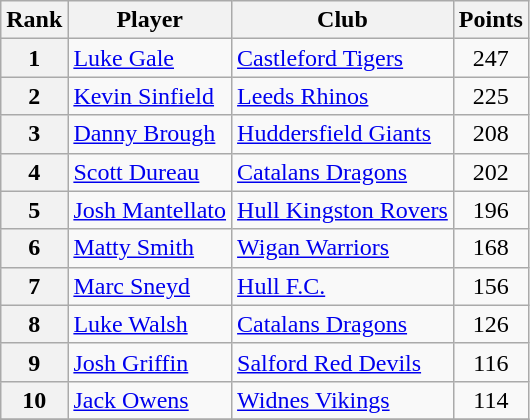<table class="wikitable" style="text-align:center">
<tr>
<th>Rank</th>
<th>Player</th>
<th>Club</th>
<th>Points</th>
</tr>
<tr>
<th>1</th>
<td align="left"> <a href='#'>Luke Gale</a></td>
<td align="left"> <a href='#'>Castleford Tigers</a></td>
<td>247</td>
</tr>
<tr>
<th>2</th>
<td align="left"> <a href='#'>Kevin Sinfield</a></td>
<td align="left"> <a href='#'>Leeds Rhinos</a></td>
<td>225</td>
</tr>
<tr>
<th>3</th>
<td align="left"> <a href='#'>Danny Brough</a></td>
<td align="left"> <a href='#'>Huddersfield Giants</a></td>
<td>208</td>
</tr>
<tr>
<th>4</th>
<td align="left"> <a href='#'>Scott Dureau</a></td>
<td align="left"> <a href='#'>Catalans Dragons</a></td>
<td>202</td>
</tr>
<tr>
<th>5</th>
<td align="left"> <a href='#'>Josh Mantellato</a></td>
<td align="left"> <a href='#'>Hull Kingston Rovers</a></td>
<td>196</td>
</tr>
<tr>
<th>6</th>
<td align="left"> <a href='#'>Matty Smith</a></td>
<td align="left"> <a href='#'>Wigan Warriors</a></td>
<td>168</td>
</tr>
<tr>
<th>7</th>
<td align="left"> <a href='#'>Marc Sneyd</a></td>
<td align="left"> <a href='#'>Hull F.C.</a></td>
<td>156</td>
</tr>
<tr>
<th>8</th>
<td align="left"> <a href='#'>Luke Walsh</a></td>
<td align="left"> <a href='#'>Catalans Dragons</a></td>
<td>126</td>
</tr>
<tr>
<th>9</th>
<td align="left"> <a href='#'>Josh Griffin</a></td>
<td align="left"> <a href='#'>Salford Red Devils</a></td>
<td>116</td>
</tr>
<tr>
<th>10</th>
<td align="left"> <a href='#'>Jack Owens</a></td>
<td align="left"> <a href='#'>Widnes Vikings</a></td>
<td>114</td>
</tr>
<tr>
</tr>
</table>
